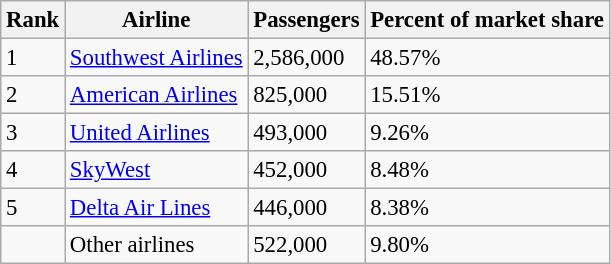<table class="wikitable" style="font-size: 95%">
<tr>
<th>Rank</th>
<th>Airline</th>
<th>Passengers</th>
<th>Percent of market share</th>
</tr>
<tr>
<td>1</td>
<td><a href='#'>Southwest Airlines</a></td>
<td>2,586,000</td>
<td>48.57%</td>
</tr>
<tr>
<td>2</td>
<td><a href='#'>American Airlines</a></td>
<td>825,000</td>
<td>15.51%</td>
</tr>
<tr>
<td>3</td>
<td><a href='#'>United Airlines</a></td>
<td>493,000</td>
<td>9.26%</td>
</tr>
<tr>
<td>4</td>
<td><a href='#'>SkyWest</a></td>
<td>452,000</td>
<td>8.48%</td>
</tr>
<tr>
<td>5</td>
<td><a href='#'>Delta Air Lines</a></td>
<td>446,000</td>
<td>8.38%</td>
</tr>
<tr>
<td></td>
<td>Other airlines</td>
<td>522,000</td>
<td>9.80%</td>
</tr>
</table>
